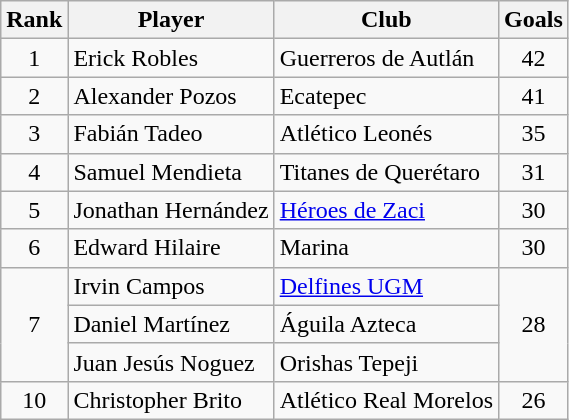<table class="wikitable">
<tr>
<th>Rank</th>
<th>Player</th>
<th>Club</th>
<th>Goals</th>
</tr>
<tr>
<td align=center rowspan=1>1</td>
<td> Erick Robles</td>
<td>Guerreros de Autlán</td>
<td align=center rowspan=1>42</td>
</tr>
<tr>
<td align=center rowspan=1>2</td>
<td> Alexander Pozos</td>
<td>Ecatepec</td>
<td align=center rowspan=1>41</td>
</tr>
<tr>
<td align=center rowspan=1>3</td>
<td> Fabián Tadeo</td>
<td>Atlético Leonés</td>
<td align=center rowspan=1>35</td>
</tr>
<tr>
<td align=center rowspan=1>4</td>
<td> Samuel Mendieta</td>
<td>Titanes de Querétaro</td>
<td align=center rowspan=1>31</td>
</tr>
<tr>
<td align=center rowspan=1>5</td>
<td> Jonathan Hernández</td>
<td><a href='#'>Héroes de Zaci</a></td>
<td align=center rowspan=1>30</td>
</tr>
<tr>
<td align=center rowspan=1>6</td>
<td> Edward Hilaire</td>
<td>Marina</td>
<td align=center rowspan=1>30</td>
</tr>
<tr>
<td align=center rowspan=3>7</td>
<td> Irvin Campos</td>
<td><a href='#'>Delfines UGM</a></td>
<td align=center rowspan=3>28</td>
</tr>
<tr>
<td> Daniel Martínez</td>
<td>Águila Azteca</td>
</tr>
<tr>
<td> Juan Jesús Noguez</td>
<td>Orishas Tepeji</td>
</tr>
<tr>
<td align=center rowspan=1>10</td>
<td> Christopher Brito</td>
<td>Atlético Real Morelos</td>
<td align=center rowspan=1>26</td>
</tr>
</table>
